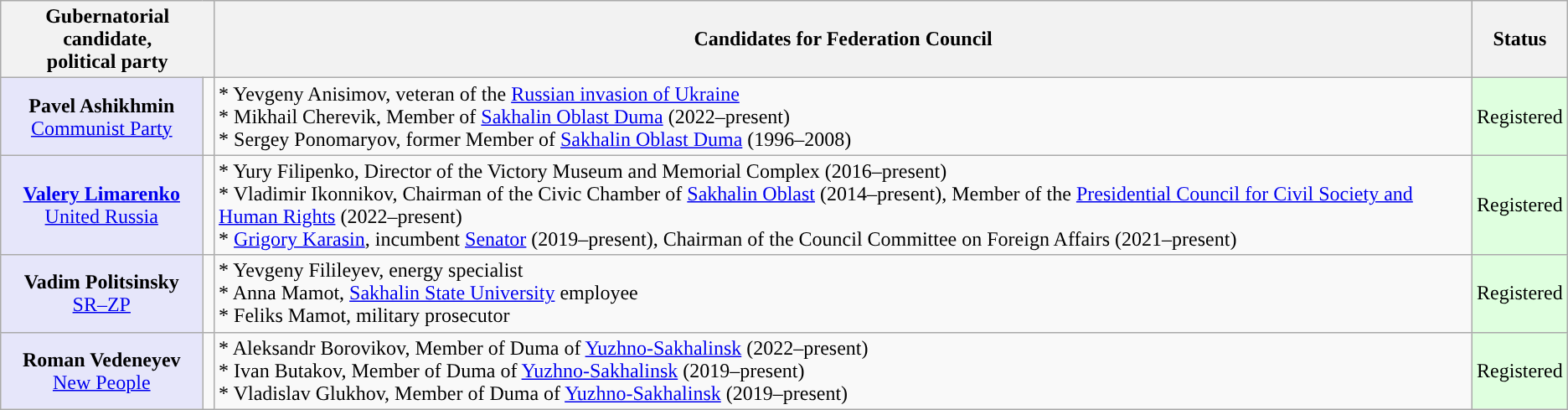<table class="wikitable" style="text-align:center;">
<tr>
<th colspan="2">Gubernatorial candidate,<br>political party</th>
<th>Candidates for Federation Council</th>
<th>Status</th>
</tr>
<tr>
<td style="background:lavender;"><strong>Pavel Ashikhmin</strong><br><a href='#'>Communist Party</a></td>
<td style="background-color:"></td>
<td align=left>* Yevgeny Anisimov, veteran of the <a href='#'>Russian invasion of Ukraine</a><br> * Mikhail Cherevik, Member of <a href='#'>Sakhalin Oblast Duma</a> (2022–present)<br> * Sergey Ponomaryov, former Member of <a href='#'>Sakhalin Oblast Duma</a> (1996–2008)</td>
<td bgcolor="#DFFFDF">Registered</td>
</tr>
<tr>
<td style="background:lavender;"><strong><a href='#'>Valery Limarenko</a></strong><br><a href='#'>United Russia</a></td>
<td style="background-color:"></td>
<td align=left>* Yury Filipenko, Director of the Victory Museum and Memorial Complex (2016–present)<br> * Vladimir Ikonnikov, Chairman of the Civic Chamber of <a href='#'>Sakhalin Oblast</a> (2014–present), Member of the <a href='#'>Presidential Council for Civil Society and Human Rights</a> (2022–present)<br> * <a href='#'>Grigory Karasin</a>, incumbent <a href='#'>Senator</a> (2019–present), Chairman of the Council Committee on Foreign Affairs (2021–present)</td>
<td bgcolor="#DFFFDF">Registered</td>
</tr>
<tr>
<td style="background:lavender;"><strong>Vadim Politsinsky</strong><br><a href='#'>SR–ZP</a></td>
<td style="background-color:"></td>
<td align=left>* Yevgeny Filileyev, energy specialist<br>* Anna Mamot, <a href='#'>Sakhalin State University</a> employee<br>* Feliks Mamot, military prosecutor</td>
<td bgcolor="#DFFFDF">Registered</td>
</tr>
<tr>
<td style="background:lavender;"><strong>Roman Vedeneyev</strong><br><a href='#'>New People</a></td>
<td style="background-color:"></td>
<td align=left>* Aleksandr Borovikov, Member of Duma of <a href='#'>Yuzhno-Sakhalinsk</a> (2022–present)<br> * Ivan Butakov, Member of Duma of <a href='#'>Yuzhno-Sakhalinsk</a> (2019–present)<br> * Vladislav Glukhov, Member of Duma of <a href='#'>Yuzhno-Sakhalinsk</a> (2019–present)</td>
<td bgcolor="#DFFFDF">Registered</td>
</tr>
</table>
